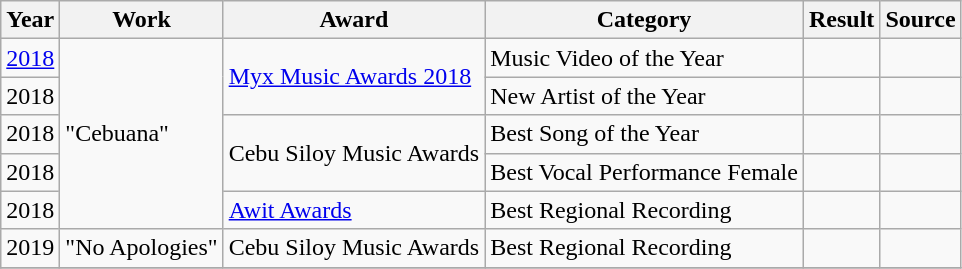<table class="wikitable">
<tr>
<th>Year</th>
<th>Work</th>
<th>Award</th>
<th>Category</th>
<th>Result</th>
<th>Source </th>
</tr>
<tr>
<td><a href='#'>2018</a></td>
<td rowspan = "5">"Cebuana"</td>
<td rowspan = "2"><a href='#'>Myx Music Awards 2018</a></td>
<td>Music Video of the Year</td>
<td></td>
<td></td>
</tr>
<tr>
<td>2018</td>
<td>New Artist of the Year</td>
<td></td>
<td></td>
</tr>
<tr>
<td>2018</td>
<td rowspan = "2">Cebu Siloy Music Awards</td>
<td>Best Song of the Year</td>
<td></td>
<td></td>
</tr>
<tr>
<td>2018</td>
<td>Best Vocal Performance  Female</td>
<td></td>
<td></td>
</tr>
<tr>
<td>2018</td>
<td><a href='#'>Awit Awards</a></td>
<td>Best Regional Recording</td>
<td></td>
<td></td>
</tr>
<tr>
<td>2019</td>
<td>"No Apologies"</td>
<td>Cebu Siloy Music Awards</td>
<td>Best Regional Recording</td>
<td></td>
<td></td>
</tr>
<tr>
</tr>
</table>
